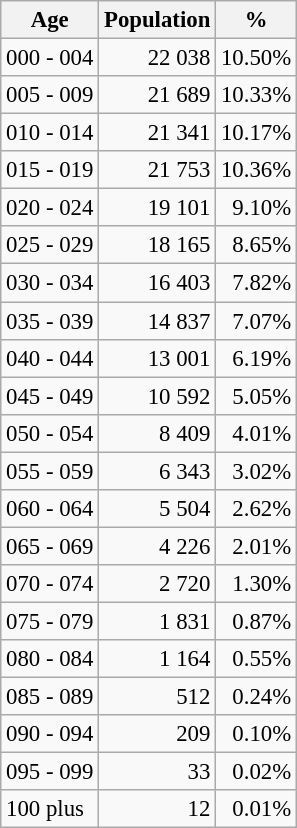<table class="wikitable" style="font-size: 95%; text-align: right">
<tr>
<th>Age</th>
<th>Population</th>
<th>%</th>
</tr>
<tr>
<td align=left>000 - 004</td>
<td>22 038</td>
<td>10.50%</td>
</tr>
<tr>
<td align=left>005 - 009</td>
<td>21 689</td>
<td>10.33%</td>
</tr>
<tr>
<td align=left>010 - 014</td>
<td>21 341</td>
<td>10.17%</td>
</tr>
<tr>
<td align=left>015 - 019</td>
<td>21 753</td>
<td>10.36%</td>
</tr>
<tr>
<td align=left>020 - 024</td>
<td>19 101</td>
<td>9.10%</td>
</tr>
<tr>
<td align=left>025 - 029</td>
<td>18 165</td>
<td>8.65%</td>
</tr>
<tr>
<td align=left>030 - 034</td>
<td>16 403</td>
<td>7.82%</td>
</tr>
<tr>
<td align=left>035 - 039</td>
<td>14 837</td>
<td>7.07%</td>
</tr>
<tr>
<td align=left>040 - 044</td>
<td>13 001</td>
<td>6.19%</td>
</tr>
<tr>
<td align=left>045 - 049</td>
<td>10 592</td>
<td>5.05%</td>
</tr>
<tr>
<td align=left>050 - 054</td>
<td>8 409</td>
<td>4.01%</td>
</tr>
<tr>
<td align=left>055 - 059</td>
<td>6 343</td>
<td>3.02%</td>
</tr>
<tr>
<td align=left>060 - 064</td>
<td>5 504</td>
<td>2.62%</td>
</tr>
<tr>
<td align=left>065 - 069</td>
<td>4 226</td>
<td>2.01%</td>
</tr>
<tr>
<td align=left>070 - 074</td>
<td>2 720</td>
<td>1.30%</td>
</tr>
<tr>
<td align=left>075 - 079</td>
<td>1 831</td>
<td>0.87%</td>
</tr>
<tr>
<td align=left>080 - 084</td>
<td>1 164</td>
<td>0.55%</td>
</tr>
<tr>
<td align=left>085 - 089</td>
<td>512</td>
<td>0.24%</td>
</tr>
<tr>
<td align=left>090 - 094</td>
<td>209</td>
<td>0.10%</td>
</tr>
<tr>
<td align=left>095 - 099</td>
<td>33</td>
<td>0.02%</td>
</tr>
<tr>
<td align=left>100 plus</td>
<td>12</td>
<td>0.01%</td>
</tr>
</table>
